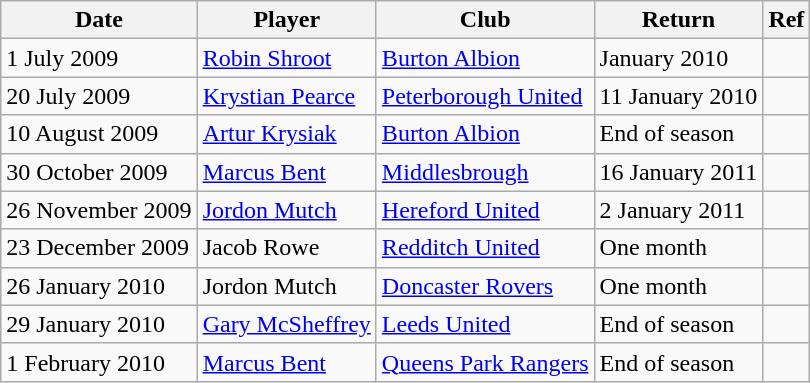<table class="wikitable">
<tr>
<th>Date</th>
<th>Player</th>
<th>Club</th>
<th>Return</th>
<th>Ref</th>
</tr>
<tr>
<td>1 July 2009</td>
<td><a href='#'>Robin Shroot</a></td>
<td><a href='#'>Burton Albion</a></td>
<td>January 2010</td>
<td style="text-align: center"></td>
</tr>
<tr>
<td>20 July 2009</td>
<td><a href='#'>Krystian Pearce</a></td>
<td><a href='#'>Peterborough United</a></td>
<td>11 January 2010</td>
<td style="text-align: center"></td>
</tr>
<tr>
<td>10 August 2009</td>
<td><a href='#'>Artur Krysiak</a></td>
<td><a href='#'>Burton Albion</a></td>
<td>End of season</td>
<td style="text-align: center"></td>
</tr>
<tr>
<td>30 October 2009</td>
<td><a href='#'>Marcus Bent</a></td>
<td><a href='#'>Middlesbrough</a></td>
<td>16 January 2011</td>
<td style="text-align: center"></td>
</tr>
<tr>
<td>26 November 2009</td>
<td><a href='#'>Jordon Mutch</a></td>
<td><a href='#'>Hereford United</a></td>
<td>2 January 2011</td>
<td style="text-align: center"></td>
</tr>
<tr>
<td>23 December 2009</td>
<td>Jacob Rowe</td>
<td><a href='#'>Redditch United</a></td>
<td>One month</td>
<td style="text-align: center"></td>
</tr>
<tr>
<td>26 January 2010</td>
<td>Jordon Mutch</td>
<td><a href='#'>Doncaster Rovers</a></td>
<td>One month</td>
<td style="text-align: center"></td>
</tr>
<tr>
<td>29 January 2010</td>
<td><a href='#'>Gary McSheffrey</a></td>
<td><a href='#'>Leeds United</a></td>
<td>End of season</td>
<td style="text-align: center"></td>
</tr>
<tr>
<td>1 February 2010</td>
<td><a href='#'>Marcus Bent</a></td>
<td><a href='#'>Queens Park Rangers</a></td>
<td>End of season</td>
<td style="text-align: center"></td>
</tr>
</table>
